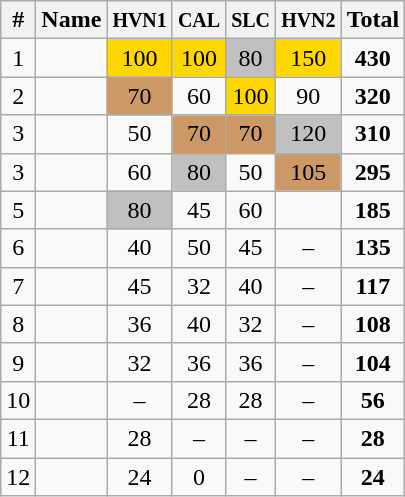<table class="wikitable sortable" style="text-align:center;">
<tr>
<th>#</th>
<th>Name</th>
<th><small>HVN1</small></th>
<th><small>CAL</small></th>
<th><small>SLC</small></th>
<th><small>HVN2</small></th>
<th>Total</th>
</tr>
<tr>
<td>1</td>
<td align=left><strong></strong></td>
<td bgcolor="gold">100</td>
<td bgcolor="gold">100</td>
<td bgcolor="silver">80</td>
<td bgcolor="gold">150</td>
<td><strong>430</strong></td>
</tr>
<tr>
<td>2</td>
<td align=left></td>
<td bgcolor=CC9966>70</td>
<td>60</td>
<td bgcolor="gold">100</td>
<td>90</td>
<td><strong>320</strong></td>
</tr>
<tr>
<td>3</td>
<td align=left></td>
<td>50</td>
<td bgcolor=CC9966>70</td>
<td bgcolor=CC9966>70</td>
<td bgcolor="silver">120</td>
<td><strong>310</strong></td>
</tr>
<tr>
<td>3</td>
<td align=left></td>
<td>60</td>
<td bgcolor="silver">80</td>
<td>50</td>
<td bgcolor=CC9966>105</td>
<td><strong>295</strong></td>
</tr>
<tr>
<td>5</td>
<td align=left></td>
<td bgcolor="silver">80</td>
<td>45</td>
<td>60</td>
<td></td>
<td><strong>185</strong></td>
</tr>
<tr>
<td>6</td>
<td align=left></td>
<td>40</td>
<td>50</td>
<td>45</td>
<td>–</td>
<td><strong>135</strong></td>
</tr>
<tr>
<td>7</td>
<td align=left></td>
<td>45</td>
<td>32</td>
<td>40</td>
<td>–</td>
<td><strong>117</strong></td>
</tr>
<tr>
<td>8</td>
<td align=left></td>
<td>36</td>
<td>40</td>
<td>32</td>
<td>–</td>
<td><strong>108</strong></td>
</tr>
<tr>
<td>9</td>
<td align=left></td>
<td>32</td>
<td>36</td>
<td>36</td>
<td>–</td>
<td><strong>104</strong></td>
</tr>
<tr>
<td>10</td>
<td align=left></td>
<td>–</td>
<td>28</td>
<td>28</td>
<td>–</td>
<td><strong>56</strong></td>
</tr>
<tr>
<td>11</td>
<td align=left></td>
<td>28</td>
<td>–</td>
<td>–</td>
<td>–</td>
<td><strong>28</strong></td>
</tr>
<tr>
<td>12</td>
<td align=left></td>
<td>24</td>
<td>0</td>
<td>–</td>
<td>–</td>
<td><strong>24</strong></td>
</tr>
</table>
